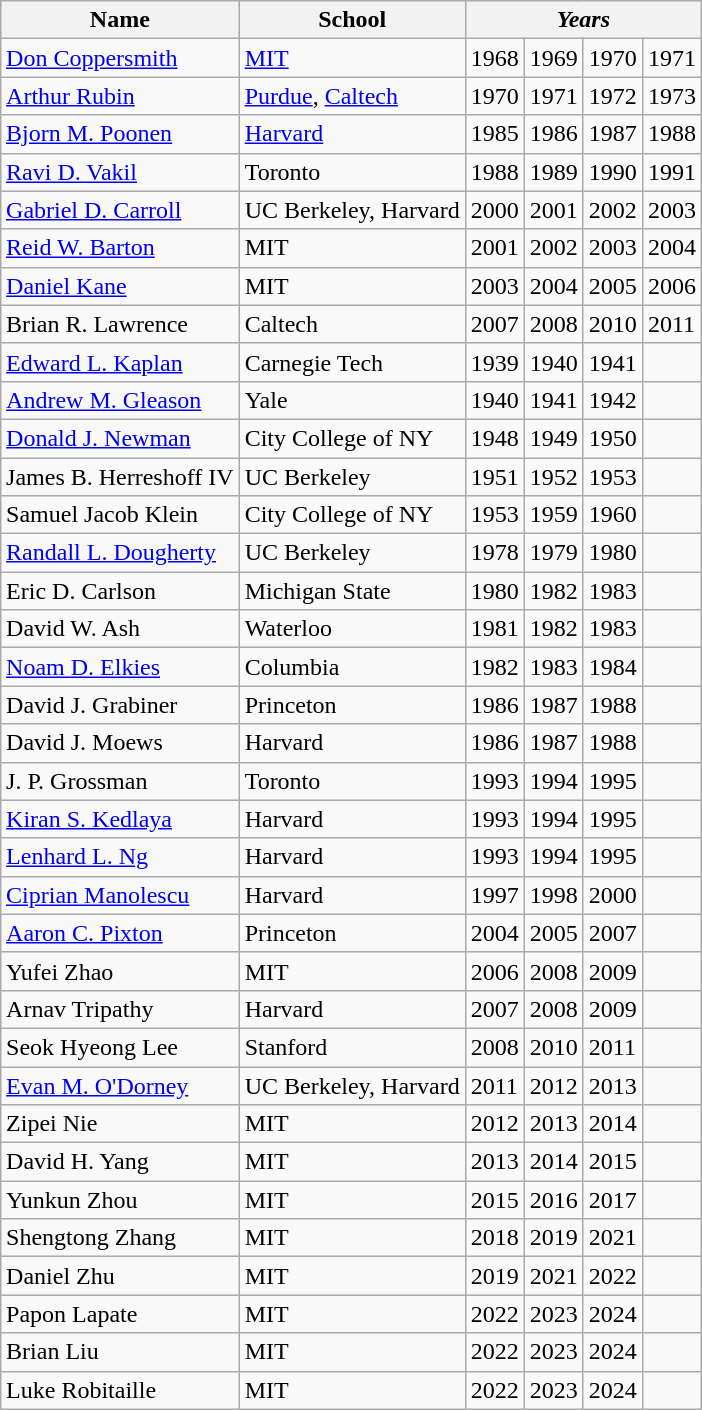<table class="wikitable" style="margin:0.5em auto">
<tr>
<th>Name</th>
<th>School</th>
<th colspan=4 align=center><em>Years</em></th>
</tr>
<tr>
<td><a href='#'>Don Coppersmith</a></td>
<td><a href='#'>MIT</a></td>
<td>1968</td>
<td>1969</td>
<td>1970</td>
<td>1971</td>
</tr>
<tr>
<td><a href='#'>Arthur Rubin</a></td>
<td><a href='#'>Purdue</a>, <a href='#'>Caltech</a></td>
<td>1970</td>
<td>1971</td>
<td>1972</td>
<td>1973</td>
</tr>
<tr>
<td><a href='#'>Bjorn M. Poonen</a></td>
<td><a href='#'>Harvard</a></td>
<td>1985</td>
<td>1986</td>
<td>1987</td>
<td>1988</td>
</tr>
<tr>
<td><a href='#'>Ravi D. Vakil</a></td>
<td>Toronto</td>
<td>1988</td>
<td>1989</td>
<td>1990</td>
<td>1991</td>
</tr>
<tr>
<td><a href='#'>Gabriel D. Carroll</a></td>
<td>UC Berkeley, Harvard</td>
<td>2000</td>
<td>2001</td>
<td>2002</td>
<td>2003</td>
</tr>
<tr>
<td><a href='#'>Reid W. Barton</a></td>
<td>MIT</td>
<td>2001</td>
<td>2002</td>
<td>2003</td>
<td>2004</td>
</tr>
<tr>
<td><a href='#'>Daniel Kane</a></td>
<td>MIT</td>
<td>2003</td>
<td>2004</td>
<td>2005</td>
<td>2006</td>
</tr>
<tr>
<td>Brian R. Lawrence</td>
<td>Caltech</td>
<td>2007</td>
<td>2008</td>
<td>2010</td>
<td>2011</td>
</tr>
<tr>
<td><a href='#'>Edward L. Kaplan</a></td>
<td>Carnegie Tech</td>
<td>1939</td>
<td>1940</td>
<td>1941</td>
<td></td>
</tr>
<tr>
<td><a href='#'>Andrew M. Gleason</a></td>
<td>Yale</td>
<td>1940</td>
<td>1941</td>
<td>1942</td>
<td></td>
</tr>
<tr>
<td><a href='#'>Donald J. Newman</a></td>
<td>City College of NY</td>
<td>1948</td>
<td>1949</td>
<td>1950</td>
<td></td>
</tr>
<tr>
<td>James B. Herreshoff IV</td>
<td>UC Berkeley</td>
<td>1951</td>
<td>1952</td>
<td>1953</td>
<td></td>
</tr>
<tr>
<td>Samuel Jacob Klein</td>
<td>City College of NY</td>
<td>1953</td>
<td>1959</td>
<td>1960</td>
<td></td>
</tr>
<tr>
<td><a href='#'>Randall L. Dougherty</a></td>
<td>UC Berkeley</td>
<td>1978</td>
<td>1979</td>
<td>1980</td>
<td></td>
</tr>
<tr>
<td>Eric D. Carlson</td>
<td>Michigan State</td>
<td>1980</td>
<td>1982</td>
<td>1983</td>
<td></td>
</tr>
<tr>
<td>David W. Ash</td>
<td>Waterloo</td>
<td>1981</td>
<td>1982</td>
<td>1983</td>
<td></td>
</tr>
<tr>
<td><a href='#'>Noam D. Elkies</a></td>
<td>Columbia</td>
<td>1982</td>
<td>1983</td>
<td>1984</td>
<td></td>
</tr>
<tr>
<td>David J. Grabiner</td>
<td>Princeton</td>
<td>1986</td>
<td>1987</td>
<td>1988</td>
<td></td>
</tr>
<tr>
<td>David J. Moews</td>
<td>Harvard</td>
<td>1986</td>
<td>1987</td>
<td>1988</td>
<td></td>
</tr>
<tr>
<td>J. P. Grossman</td>
<td>Toronto</td>
<td>1993</td>
<td>1994</td>
<td>1995</td>
<td></td>
</tr>
<tr>
<td><a href='#'>Kiran S. Kedlaya</a></td>
<td>Harvard</td>
<td>1993</td>
<td>1994</td>
<td>1995</td>
<td></td>
</tr>
<tr>
<td><a href='#'>Lenhard L. Ng</a></td>
<td>Harvard</td>
<td>1993</td>
<td>1994</td>
<td>1995</td>
<td></td>
</tr>
<tr>
<td><a href='#'>Ciprian Manolescu</a></td>
<td>Harvard</td>
<td>1997</td>
<td>1998</td>
<td>2000</td>
<td></td>
</tr>
<tr>
<td><a href='#'>Aaron C. Pixton</a></td>
<td>Princeton</td>
<td>2004</td>
<td>2005</td>
<td>2007</td>
<td></td>
</tr>
<tr>
<td>Yufei Zhao</td>
<td>MIT</td>
<td>2006</td>
<td>2008</td>
<td>2009</td>
<td></td>
</tr>
<tr>
<td>Arnav Tripathy</td>
<td>Harvard</td>
<td>2007</td>
<td>2008</td>
<td>2009</td>
<td></td>
</tr>
<tr>
<td>Seok Hyeong Lee</td>
<td>Stanford</td>
<td>2008</td>
<td>2010</td>
<td>2011</td>
<td></td>
</tr>
<tr>
<td><a href='#'>Evan M. O'Dorney</a></td>
<td>UC Berkeley, Harvard</td>
<td>2011</td>
<td>2012</td>
<td>2013</td>
<td></td>
</tr>
<tr>
<td>Zipei Nie</td>
<td>MIT</td>
<td>2012</td>
<td>2013</td>
<td>2014</td>
<td></td>
</tr>
<tr>
<td>David H. Yang</td>
<td>MIT</td>
<td>2013</td>
<td>2014</td>
<td>2015</td>
<td></td>
</tr>
<tr>
<td>Yunkun Zhou</td>
<td>MIT</td>
<td>2015</td>
<td>2016</td>
<td>2017</td>
<td></td>
</tr>
<tr>
<td>Shengtong Zhang</td>
<td>MIT</td>
<td>2018</td>
<td>2019</td>
<td>2021</td>
<td></td>
</tr>
<tr>
<td>Daniel Zhu</td>
<td>MIT</td>
<td>2019</td>
<td>2021</td>
<td>2022</td>
<td></td>
</tr>
<tr>
<td>Papon Lapate</td>
<td>MIT</td>
<td>2022</td>
<td>2023</td>
<td>2024</td>
<td></td>
</tr>
<tr>
<td>Brian Liu</td>
<td>MIT</td>
<td>2022</td>
<td>2023</td>
<td>2024</td>
<td></td>
</tr>
<tr>
<td>Luke Robitaille</td>
<td>MIT</td>
<td>2022</td>
<td>2023</td>
<td>2024</td>
<td></td>
</tr>
</table>
